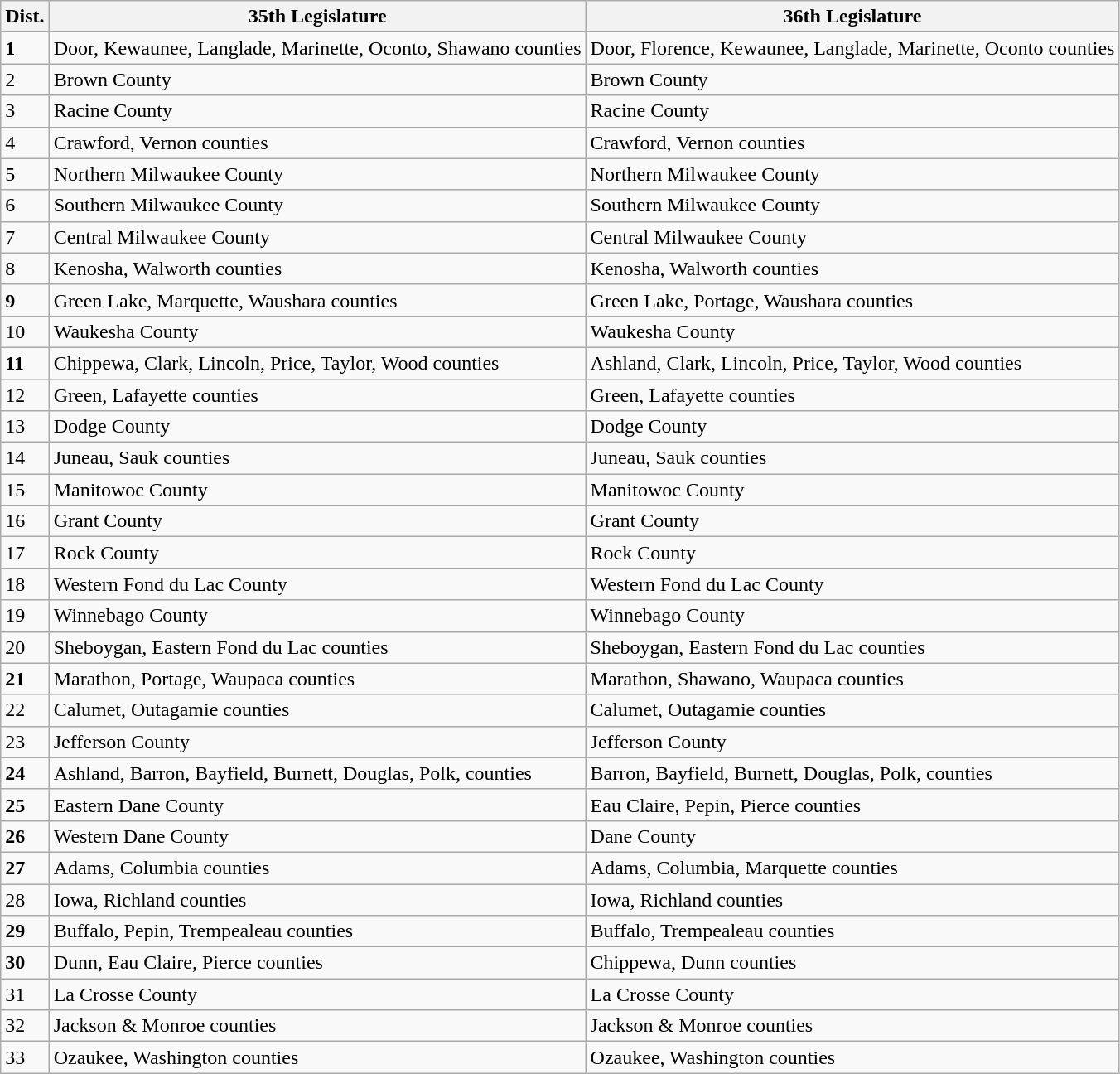<table class="wikitable">
<tr>
<th>Dist.</th>
<th>35th Legislature</th>
<th>36th Legislature</th>
</tr>
<tr>
<td><strong>1</strong></td>
<td>Door, Kewaunee, Langlade, Marinette, Oconto, Shawano counties</td>
<td>Door, Florence, Kewaunee, Langlade, Marinette, Oconto counties</td>
</tr>
<tr>
<td>2</td>
<td>Brown County</td>
<td>Brown County</td>
</tr>
<tr>
<td>3</td>
<td>Racine County</td>
<td>Racine County</td>
</tr>
<tr>
<td>4</td>
<td>Crawford, Vernon counties</td>
<td>Crawford, Vernon counties</td>
</tr>
<tr>
<td>5</td>
<td>Northern Milwaukee County</td>
<td>Northern Milwaukee County</td>
</tr>
<tr>
<td>6</td>
<td>Southern Milwaukee County</td>
<td>Southern Milwaukee County</td>
</tr>
<tr>
<td>7</td>
<td>Central Milwaukee County</td>
<td>Central Milwaukee County</td>
</tr>
<tr>
<td>8</td>
<td>Kenosha, Walworth counties</td>
<td>Kenosha, Walworth counties</td>
</tr>
<tr>
<td><strong>9</strong></td>
<td>Green Lake, Marquette, Waushara counties</td>
<td>Green Lake, Portage, Waushara counties</td>
</tr>
<tr>
<td>10</td>
<td>Waukesha County</td>
<td>Waukesha County</td>
</tr>
<tr>
<td><strong>11</strong></td>
<td>Chippewa, Clark, Lincoln, Price, Taylor, Wood counties</td>
<td>Ashland, Clark, Lincoln, Price, Taylor, Wood counties</td>
</tr>
<tr>
<td>12</td>
<td>Green, Lafayette counties</td>
<td>Green, Lafayette counties</td>
</tr>
<tr>
<td>13</td>
<td>Dodge County</td>
<td>Dodge County</td>
</tr>
<tr>
<td>14</td>
<td>Juneau, Sauk counties</td>
<td>Juneau, Sauk counties</td>
</tr>
<tr>
<td>15</td>
<td>Manitowoc County</td>
<td>Manitowoc County</td>
</tr>
<tr>
<td>16</td>
<td>Grant County</td>
<td>Grant County</td>
</tr>
<tr>
<td>17</td>
<td>Rock County</td>
<td>Rock County</td>
</tr>
<tr>
<td>18</td>
<td>Western Fond du Lac County</td>
<td>Western Fond du Lac County</td>
</tr>
<tr>
<td>19</td>
<td>Winnebago County</td>
<td>Winnebago County</td>
</tr>
<tr>
<td>20</td>
<td>Sheboygan, Eastern Fond du Lac counties</td>
<td>Sheboygan, Eastern Fond du Lac counties</td>
</tr>
<tr>
<td><strong>21</strong></td>
<td>Marathon, Portage, Waupaca counties</td>
<td>Marathon, Shawano, Waupaca counties</td>
</tr>
<tr>
<td>22</td>
<td>Calumet, Outagamie counties</td>
<td>Calumet, Outagamie counties</td>
</tr>
<tr>
<td>23</td>
<td>Jefferson County</td>
<td>Jefferson County</td>
</tr>
<tr>
<td><strong>24</strong></td>
<td>Ashland, Barron, Bayfield, Burnett, Douglas, Polk,  counties</td>
<td>Barron, Bayfield, Burnett, Douglas, Polk,  counties</td>
</tr>
<tr>
<td><strong>25</strong></td>
<td>Eastern Dane County</td>
<td>Eau Claire, Pepin, Pierce counties</td>
</tr>
<tr>
<td><strong>26</strong></td>
<td>Western Dane County</td>
<td>Dane County</td>
</tr>
<tr>
<td><strong>27</strong></td>
<td>Adams, Columbia counties</td>
<td>Adams, Columbia, Marquette counties</td>
</tr>
<tr>
<td>28</td>
<td>Iowa, Richland counties</td>
<td>Iowa, Richland counties</td>
</tr>
<tr>
<td><strong>29</strong></td>
<td>Buffalo, Pepin, Trempealeau counties</td>
<td>Buffalo, Trempealeau counties</td>
</tr>
<tr>
<td><strong>30</strong></td>
<td>Dunn, Eau Claire, Pierce counties</td>
<td>Chippewa, Dunn counties</td>
</tr>
<tr>
<td>31</td>
<td>La Crosse County</td>
<td>La Crosse County</td>
</tr>
<tr>
<td>32</td>
<td>Jackson & Monroe counties</td>
<td>Jackson & Monroe counties</td>
</tr>
<tr>
<td>33</td>
<td>Ozaukee, Washington counties</td>
<td>Ozaukee, Washington counties</td>
</tr>
</table>
